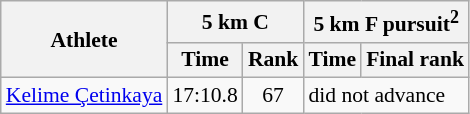<table class="wikitable" border="1" style="font-size:90%">
<tr>
<th rowspan=2>Athlete</th>
<th colspan=2>5 km C</th>
<th colspan=2>5 km F pursuit<sup>2</sup></th>
</tr>
<tr>
<th>Time</th>
<th>Rank</th>
<th>Time</th>
<th>Final rank</th>
</tr>
<tr>
<td><a href='#'>Kelime Çetinkaya</a></td>
<td align=center>17:10.8</td>
<td align=center>67</td>
<td colspan="2">did not advance</td>
</tr>
</table>
